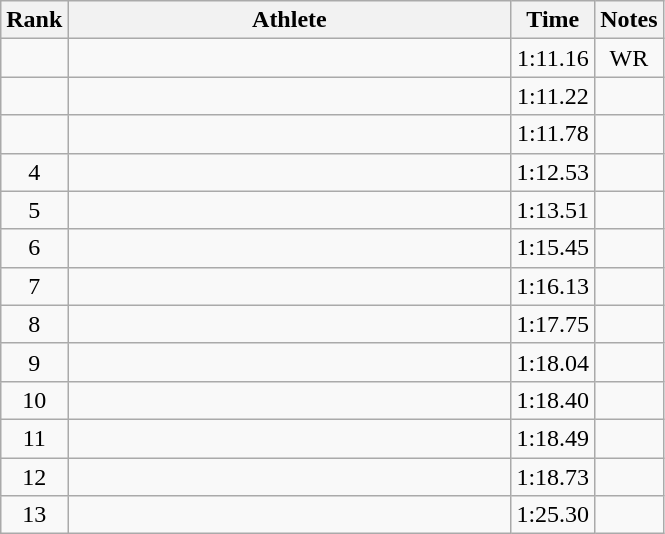<table class="wikitable" style="text-align:center">
<tr>
<th>Rank</th>
<th Style="width:18em">Athlete</th>
<th>Time</th>
<th>Notes</th>
</tr>
<tr>
<td></td>
<td style="text-align:left"><br></td>
<td>1:11.16</td>
<td>WR</td>
</tr>
<tr>
<td></td>
<td style="text-align:left"><br></td>
<td>1:11.22</td>
<td></td>
</tr>
<tr>
<td></td>
<td style="text-align:left"><br></td>
<td>1:11.78</td>
<td></td>
</tr>
<tr>
<td>4</td>
<td style="text-align:left"><br></td>
<td>1:12.53</td>
<td></td>
</tr>
<tr>
<td>5</td>
<td style="text-align:left"><br></td>
<td>1:13.51</td>
<td></td>
</tr>
<tr>
<td>6</td>
<td style="text-align:left"><br></td>
<td>1:15.45</td>
<td></td>
</tr>
<tr>
<td>7</td>
<td style="text-align:left"><br></td>
<td>1:16.13</td>
<td></td>
</tr>
<tr>
<td>8</td>
<td style="text-align:left"><br></td>
<td>1:17.75</td>
<td></td>
</tr>
<tr>
<td>9</td>
<td style="text-align:left"><br></td>
<td>1:18.04</td>
<td></td>
</tr>
<tr>
<td>10</td>
<td style="text-align:left"><br></td>
<td>1:18.40</td>
<td></td>
</tr>
<tr>
<td>11</td>
<td style="text-align:left"><br></td>
<td>1:18.49</td>
<td></td>
</tr>
<tr>
<td>12</td>
<td style="text-align:left"><br></td>
<td>1:18.73</td>
<td></td>
</tr>
<tr>
<td>13</td>
<td style="text-align:left"><br></td>
<td>1:25.30</td>
<td></td>
</tr>
</table>
